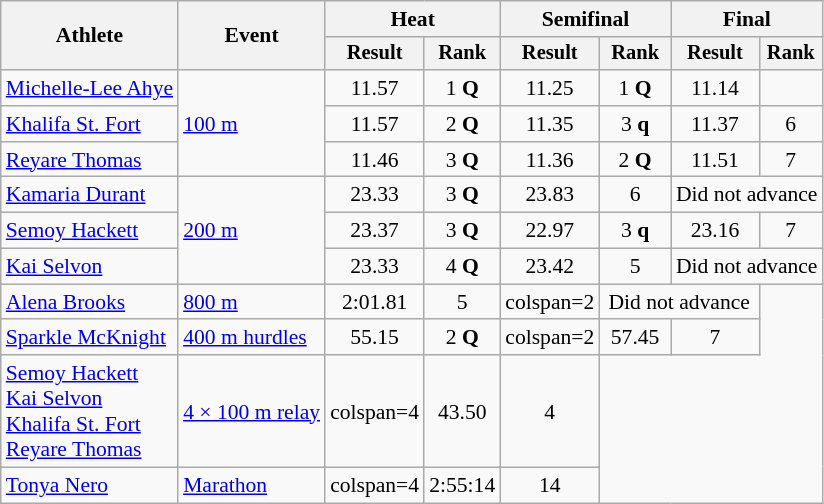<table class="wikitable" style="font-size:90%">
<tr>
<th rowspan=2>Athlete</th>
<th rowspan=2>Event</th>
<th colspan=2>Heat</th>
<th colspan=2>Semifinal</th>
<th colspan=2>Final</th>
</tr>
<tr style="font-size:95%">
<th>Result</th>
<th>Rank</th>
<th>Result</th>
<th>Rank</th>
<th>Result</th>
<th>Rank</th>
</tr>
<tr align=center>
<td align=left><a href='#'>Michelle-Lee Ahye</a></td>
<td align=left rowspan=3><a href='#'>100 m</a></td>
<td>11.57</td>
<td>1 <strong>Q</strong></td>
<td>11.25</td>
<td>1 <strong>Q</strong></td>
<td>11.14</td>
<td></td>
</tr>
<tr align=center>
<td align=left><a href='#'>Khalifa St. Fort</a></td>
<td>11.57</td>
<td>2 <strong>Q</strong></td>
<td>11.35</td>
<td>3 <strong>q</strong></td>
<td>11.37</td>
<td>6</td>
</tr>
<tr align=center>
<td align=left><a href='#'>Reyare Thomas</a></td>
<td>11.46</td>
<td>3 <strong>Q</strong></td>
<td>11.36</td>
<td>2 <strong>Q</strong></td>
<td>11.51</td>
<td>7</td>
</tr>
<tr align=center>
<td align=left><a href='#'>Kamaria Durant</a></td>
<td align=left rowspan=3><a href='#'>200 m</a></td>
<td>23.33</td>
<td>3 <strong>Q</strong></td>
<td>23.83</td>
<td>6</td>
<td colspan=4>Did not advance</td>
</tr>
<tr align=center>
<td align=left><a href='#'>Semoy Hackett</a></td>
<td>23.37</td>
<td>3 <strong>Q</strong></td>
<td>22.97</td>
<td>3 <strong>q</strong></td>
<td>23.16</td>
<td>7</td>
</tr>
<tr align=center>
<td align=left><a href='#'>Kai Selvon</a></td>
<td>23.33</td>
<td>4 <strong>Q</strong></td>
<td>23.42</td>
<td>5</td>
<td colspan=2>Did not advance</td>
</tr>
<tr align=center>
<td align=left><a href='#'>Alena Brooks</a></td>
<td align=left><a href='#'>800 m</a></td>
<td>2:01.81</td>
<td>5</td>
<td>colspan=2 </td>
<td colspan=2>Did not advance</td>
</tr>
<tr align=center>
<td align=left><a href='#'>Sparkle McKnight</a></td>
<td align=left><a href='#'>400 m hurdles</a></td>
<td>55.15</td>
<td>2 <strong>Q</strong></td>
<td>colspan=2 </td>
<td>57.45</td>
<td>7</td>
</tr>
<tr align=center>
<td align=left><a href='#'>Semoy Hackett</a><br><a href='#'>Kai Selvon</a><br><a href='#'>Khalifa St. Fort</a><br><a href='#'>Reyare Thomas</a></td>
<td align=left><a href='#'>4 × 100 m relay</a></td>
<td>colspan=4 </td>
<td>43.50</td>
<td>4</td>
</tr>
<tr align=center>
<td align=left><a href='#'>Tonya Nero</a></td>
<td align=left><a href='#'>Marathon</a></td>
<td>colspan=4 </td>
<td>2:55:14</td>
<td>14</td>
</tr>
</table>
